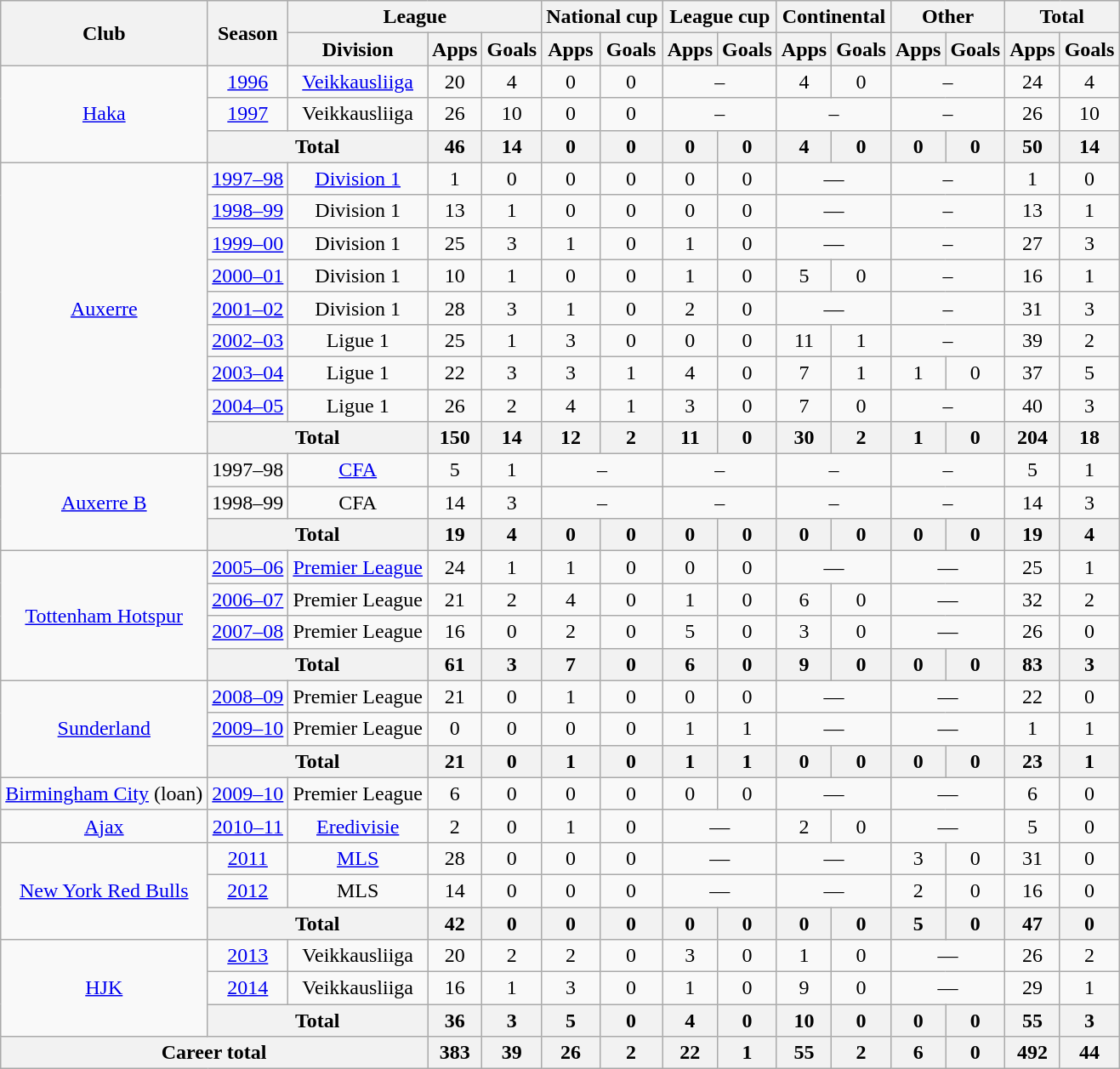<table class="wikitable" style="text-align:center">
<tr>
<th rowspan="2">Club</th>
<th rowspan="2">Season</th>
<th colspan="3">League</th>
<th colspan="2">National cup</th>
<th colspan="2">League cup</th>
<th colspan="2">Continental</th>
<th colspan="2">Other</th>
<th colspan="2">Total</th>
</tr>
<tr>
<th>Division</th>
<th>Apps</th>
<th>Goals</th>
<th>Apps</th>
<th>Goals</th>
<th>Apps</th>
<th>Goals</th>
<th>Apps</th>
<th>Goals</th>
<th>Apps</th>
<th>Goals</th>
<th>Apps</th>
<th>Goals</th>
</tr>
<tr>
<td rowspan=3><a href='#'>Haka</a></td>
<td><a href='#'>1996</a></td>
<td><a href='#'>Veikkausliiga</a></td>
<td>20</td>
<td>4</td>
<td>0</td>
<td>0</td>
<td colspan=2>–</td>
<td>4</td>
<td>0</td>
<td colspan=2>–</td>
<td>24</td>
<td>4</td>
</tr>
<tr>
<td><a href='#'>1997</a></td>
<td>Veikkausliiga</td>
<td>26</td>
<td>10</td>
<td>0</td>
<td>0</td>
<td colspan=2>–</td>
<td colspan=2>–</td>
<td colspan=2>–</td>
<td>26</td>
<td>10</td>
</tr>
<tr>
<th colspan=2>Total</th>
<th>46</th>
<th>14</th>
<th>0</th>
<th>0</th>
<th>0</th>
<th>0</th>
<th>4</th>
<th>0</th>
<th>0</th>
<th>0</th>
<th>50</th>
<th>14</th>
</tr>
<tr>
<td rowspan="9"><a href='#'>Auxerre</a></td>
<td><a href='#'>1997–98</a></td>
<td><a href='#'>Division 1</a></td>
<td>1</td>
<td>0</td>
<td>0</td>
<td>0</td>
<td>0</td>
<td>0</td>
<td colspan="2">—</td>
<td colspan=2>–</td>
<td>1</td>
<td>0</td>
</tr>
<tr>
<td><a href='#'>1998–99</a></td>
<td>Division 1</td>
<td>13</td>
<td>1</td>
<td>0</td>
<td>0</td>
<td>0</td>
<td>0</td>
<td colspan="2">—</td>
<td colspan=2>–</td>
<td>13</td>
<td>1</td>
</tr>
<tr>
<td><a href='#'>1999–00</a></td>
<td>Division 1</td>
<td>25</td>
<td>3</td>
<td>1</td>
<td>0</td>
<td>1</td>
<td>0</td>
<td colspan="2">—</td>
<td colspan=2>–</td>
<td>27</td>
<td>3</td>
</tr>
<tr>
<td><a href='#'>2000–01</a></td>
<td>Division 1</td>
<td>10</td>
<td>1</td>
<td>0</td>
<td>0</td>
<td>1</td>
<td>0</td>
<td>5</td>
<td>0</td>
<td colspan=2>–</td>
<td>16</td>
<td>1</td>
</tr>
<tr>
<td><a href='#'>2001–02</a></td>
<td>Division 1</td>
<td>28</td>
<td>3</td>
<td>1</td>
<td>0</td>
<td>2</td>
<td>0</td>
<td colspan="2">—</td>
<td colspan=2>–</td>
<td>31</td>
<td>3</td>
</tr>
<tr>
<td><a href='#'>2002–03</a></td>
<td>Ligue 1</td>
<td>25</td>
<td>1</td>
<td>3</td>
<td>0</td>
<td>0</td>
<td>0</td>
<td>11</td>
<td>1</td>
<td colspan=2>–</td>
<td>39</td>
<td>2</td>
</tr>
<tr>
<td><a href='#'>2003–04</a></td>
<td>Ligue 1</td>
<td>22</td>
<td>3</td>
<td>3</td>
<td>1</td>
<td>4</td>
<td>0</td>
<td>7</td>
<td>1</td>
<td>1</td>
<td>0</td>
<td>37</td>
<td>5</td>
</tr>
<tr>
<td><a href='#'>2004–05</a></td>
<td>Ligue 1</td>
<td>26</td>
<td>2</td>
<td>4</td>
<td>1</td>
<td>3</td>
<td>0</td>
<td>7</td>
<td>0</td>
<td colspan=2>–</td>
<td>40</td>
<td>3</td>
</tr>
<tr>
<th colspan="2">Total</th>
<th>150</th>
<th>14</th>
<th>12</th>
<th>2</th>
<th>11</th>
<th>0</th>
<th>30</th>
<th>2</th>
<th>1</th>
<th>0</th>
<th>204</th>
<th>18</th>
</tr>
<tr>
<td rowspan="3"><a href='#'>Auxerre B</a></td>
<td>1997–98</td>
<td><a href='#'>CFA</a></td>
<td>5</td>
<td>1</td>
<td colspan=2>–</td>
<td colspan=2>–</td>
<td colspan=2>–</td>
<td colspan=2>–</td>
<td>5</td>
<td>1</td>
</tr>
<tr>
<td>1998–99</td>
<td>CFA</td>
<td>14</td>
<td>3</td>
<td colspan=2>–</td>
<td colspan=2>–</td>
<td colspan=2>–</td>
<td colspan=2>–</td>
<td>14</td>
<td>3</td>
</tr>
<tr>
<th colspan="2">Total</th>
<th>19</th>
<th>4</th>
<th>0</th>
<th>0</th>
<th>0</th>
<th>0</th>
<th>0</th>
<th>0</th>
<th>0</th>
<th>0</th>
<th>19</th>
<th>4</th>
</tr>
<tr>
<td rowspan="4"><a href='#'>Tottenham Hotspur</a></td>
<td><a href='#'>2005–06</a></td>
<td><a href='#'>Premier League</a></td>
<td>24</td>
<td>1</td>
<td>1</td>
<td>0</td>
<td>0</td>
<td>0</td>
<td colspan="2">—</td>
<td colspan="2">—</td>
<td>25</td>
<td>1</td>
</tr>
<tr>
<td><a href='#'>2006–07</a></td>
<td>Premier League</td>
<td>21</td>
<td>2</td>
<td>4</td>
<td>0</td>
<td>1</td>
<td>0</td>
<td>6</td>
<td>0</td>
<td colspan="2">—</td>
<td>32</td>
<td>2</td>
</tr>
<tr>
<td><a href='#'>2007–08</a></td>
<td>Premier League</td>
<td>16</td>
<td>0</td>
<td>2</td>
<td>0</td>
<td>5</td>
<td>0</td>
<td>3</td>
<td>0</td>
<td colspan="2">—</td>
<td>26</td>
<td>0</td>
</tr>
<tr>
<th colspan="2">Total</th>
<th>61</th>
<th>3</th>
<th>7</th>
<th>0</th>
<th>6</th>
<th>0</th>
<th>9</th>
<th>0</th>
<th>0</th>
<th>0</th>
<th>83</th>
<th>3</th>
</tr>
<tr>
<td rowspan="3"><a href='#'>Sunderland</a></td>
<td><a href='#'>2008–09</a></td>
<td>Premier League</td>
<td>21</td>
<td>0</td>
<td>1</td>
<td>0</td>
<td>0</td>
<td>0</td>
<td colspan="2">—</td>
<td colspan="2">—</td>
<td>22</td>
<td>0</td>
</tr>
<tr>
<td><a href='#'>2009–10</a></td>
<td>Premier League</td>
<td>0</td>
<td>0</td>
<td>0</td>
<td>0</td>
<td>1</td>
<td>1</td>
<td colspan="2">—</td>
<td colspan="2">—</td>
<td>1</td>
<td>1</td>
</tr>
<tr>
<th colspan="2">Total</th>
<th>21</th>
<th>0</th>
<th>1</th>
<th>0</th>
<th>1</th>
<th>1</th>
<th>0</th>
<th>0</th>
<th>0</th>
<th>0</th>
<th>23</th>
<th>1</th>
</tr>
<tr>
<td><a href='#'>Birmingham City</a> (loan)</td>
<td><a href='#'>2009–10</a></td>
<td>Premier League</td>
<td>6</td>
<td>0</td>
<td>0</td>
<td>0</td>
<td>0</td>
<td>0</td>
<td colspan="2">—</td>
<td colspan="2">—</td>
<td>6</td>
<td>0</td>
</tr>
<tr>
<td><a href='#'>Ajax</a></td>
<td><a href='#'>2010–11</a></td>
<td><a href='#'>Eredivisie</a></td>
<td>2</td>
<td>0</td>
<td>1</td>
<td>0</td>
<td colspan="2">—</td>
<td>2</td>
<td>0</td>
<td colspan="2">—</td>
<td>5</td>
<td>0</td>
</tr>
<tr>
<td rowspan="3"><a href='#'>New York Red Bulls</a></td>
<td><a href='#'>2011</a></td>
<td><a href='#'>MLS</a></td>
<td>28</td>
<td>0</td>
<td>0</td>
<td>0</td>
<td colspan="2">—</td>
<td colspan="2">—</td>
<td>3</td>
<td>0</td>
<td>31</td>
<td>0</td>
</tr>
<tr>
<td><a href='#'>2012</a></td>
<td>MLS</td>
<td>14</td>
<td>0</td>
<td>0</td>
<td>0</td>
<td colspan="2">—</td>
<td colspan="2">—</td>
<td>2</td>
<td>0</td>
<td>16</td>
<td>0</td>
</tr>
<tr>
<th colspan="2">Total</th>
<th>42</th>
<th>0</th>
<th>0</th>
<th>0</th>
<th>0</th>
<th>0</th>
<th>0</th>
<th>0</th>
<th>5</th>
<th>0</th>
<th>47</th>
<th>0</th>
</tr>
<tr>
<td rowspan="3"><a href='#'>HJK</a></td>
<td><a href='#'>2013</a></td>
<td>Veikkausliiga</td>
<td>20</td>
<td>2</td>
<td>2</td>
<td>0</td>
<td>3</td>
<td>0</td>
<td>1</td>
<td>0</td>
<td colspan="2">—</td>
<td>26</td>
<td>2</td>
</tr>
<tr>
<td><a href='#'>2014</a></td>
<td>Veikkausliiga</td>
<td>16</td>
<td>1</td>
<td>3</td>
<td>0</td>
<td>1</td>
<td>0</td>
<td>9</td>
<td>0</td>
<td colspan="2">—</td>
<td>29</td>
<td>1</td>
</tr>
<tr>
<th colspan="2">Total</th>
<th>36</th>
<th>3</th>
<th>5</th>
<th>0</th>
<th>4</th>
<th>0</th>
<th>10</th>
<th>0</th>
<th>0</th>
<th>0</th>
<th>55</th>
<th>3</th>
</tr>
<tr>
<th colspan="3">Career total</th>
<th>383</th>
<th>39</th>
<th>26</th>
<th>2</th>
<th>22</th>
<th>1</th>
<th>55</th>
<th>2</th>
<th>6</th>
<th>0</th>
<th>492</th>
<th>44</th>
</tr>
</table>
